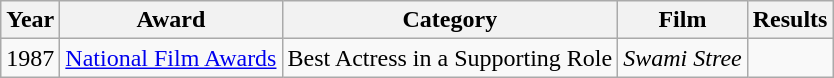<table class="wikitable sortable">
<tr>
<th>Year</th>
<th>Award</th>
<th>Category</th>
<th>Film</th>
<th>Results</th>
</tr>
<tr>
<td>1987</td>
<td><a href='#'>National Film Awards</a></td>
<td>Best Actress in a Supporting Role</td>
<td><em>Swami Stree</em></td>
<td></td>
</tr>
</table>
